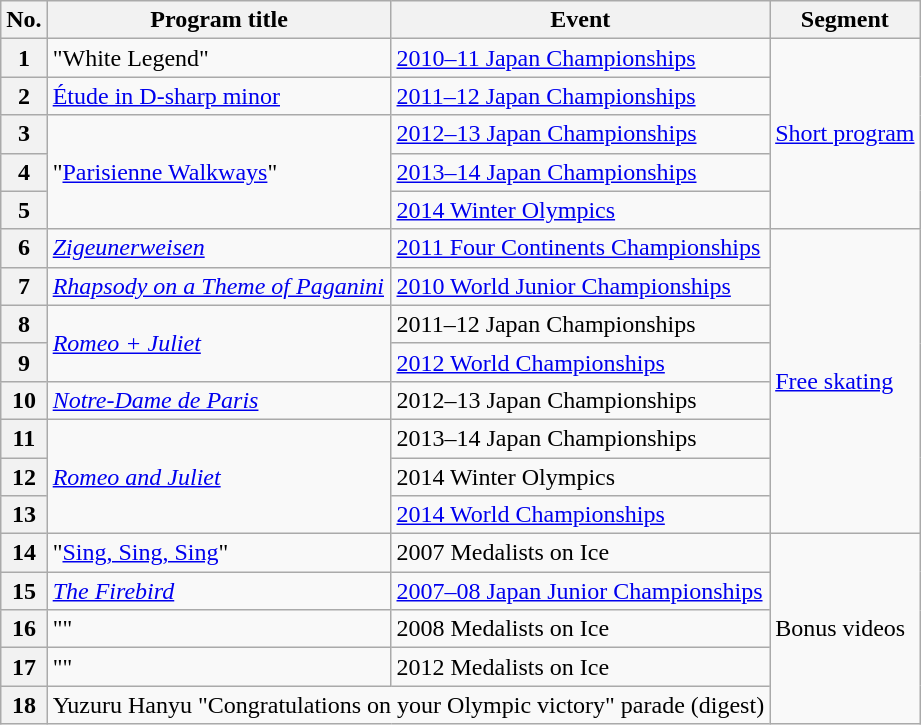<table class="wikitable">
<tr>
<th scope=col>No.</th>
<th scope=col>Program title</th>
<th scope=col>Event</th>
<th scope=col>Segment</th>
</tr>
<tr>
<th scope=row>1</th>
<td>"White Legend"</td>
<td><a href='#'>2010–11 Japan Championships</a></td>
<td rowspan=5><a href='#'>Short program</a></td>
</tr>
<tr>
<th scope=row>2</th>
<td><a href='#'>Étude in D-sharp minor</a></td>
<td><a href='#'>2011–12 Japan Championships</a></td>
</tr>
<tr>
<th scope=row>3</th>
<td rowspan=3>"<a href='#'>Parisienne Walkways</a>"</td>
<td><a href='#'>2012–13 Japan Championships</a></td>
</tr>
<tr>
<th scope=row>4</th>
<td><a href='#'>2013–14 Japan Championships</a></td>
</tr>
<tr>
<th scope=row>5</th>
<td><a href='#'>2014 Winter Olympics</a></td>
</tr>
<tr>
<th scope=row>6</th>
<td><em><a href='#'>Zigeunerweisen</a></em></td>
<td><a href='#'>2011 Four Continents Championships</a></td>
<td rowspan=8><a href='#'>Free skating</a></td>
</tr>
<tr>
<th scope=row>7</th>
<td><em><a href='#'>Rhapsody on a Theme of Paganini</a></em></td>
<td><a href='#'>2010 World Junior Championships</a></td>
</tr>
<tr>
<th scope=row>8</th>
<td rowspan=2><em><a href='#'>Romeo + Juliet</a></em></td>
<td>2011–12 Japan Championships</td>
</tr>
<tr>
<th scope=row>9</th>
<td><a href='#'>2012 World Championships</a></td>
</tr>
<tr>
<th scope=row>10</th>
<td><em><a href='#'>Notre-Dame de Paris</a></em></td>
<td>2012–13 Japan Championships</td>
</tr>
<tr>
<th scope=row>11</th>
<td rowspan=3><em><a href='#'>Romeo and Juliet</a></em></td>
<td>2013–14 Japan Championships</td>
</tr>
<tr>
<th scope=row>12</th>
<td>2014 Winter Olympics</td>
</tr>
<tr>
<th scope=row>13</th>
<td><a href='#'>2014 World Championships</a></td>
</tr>
<tr>
<th scope=row>14</th>
<td>"<a href='#'>Sing, Sing, Sing</a>"</td>
<td>2007 Medalists on Ice</td>
<td rowspan=5>Bonus videos</td>
</tr>
<tr>
<th scope=row>15</th>
<td><em><a href='#'>The Firebird</a></em></td>
<td><a href='#'>2007–08 Japan Junior Championships</a></td>
</tr>
<tr>
<th scope=row>16</th>
<td>""</td>
<td>2008 Medalists on Ice</td>
</tr>
<tr>
<th scope=row>17</th>
<td>""</td>
<td>2012 Medalists on Ice</td>
</tr>
<tr>
<th scope=row>18</th>
<td colspan=2>Yuzuru Hanyu "Congratulations on your Olympic victory" parade (digest)</td>
</tr>
</table>
